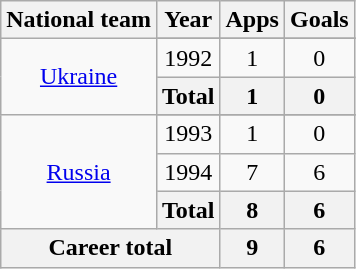<table class="wikitable" style="text-align:center">
<tr>
<th>National team</th>
<th>Year</th>
<th>Apps</th>
<th>Goals</th>
</tr>
<tr>
<td rowspan="3"><a href='#'>Ukraine</a></td>
</tr>
<tr>
<td>1992</td>
<td>1</td>
<td>0</td>
</tr>
<tr>
<th>Total</th>
<th>1</th>
<th>0</th>
</tr>
<tr>
<td rowspan="4"><a href='#'>Russia</a></td>
</tr>
<tr>
<td>1993</td>
<td>1</td>
<td>0</td>
</tr>
<tr>
<td>1994</td>
<td>7</td>
<td>6</td>
</tr>
<tr>
<th>Total</th>
<th>8</th>
<th>6</th>
</tr>
<tr>
<th colspan="2">Career total</th>
<th>9</th>
<th>6</th>
</tr>
</table>
